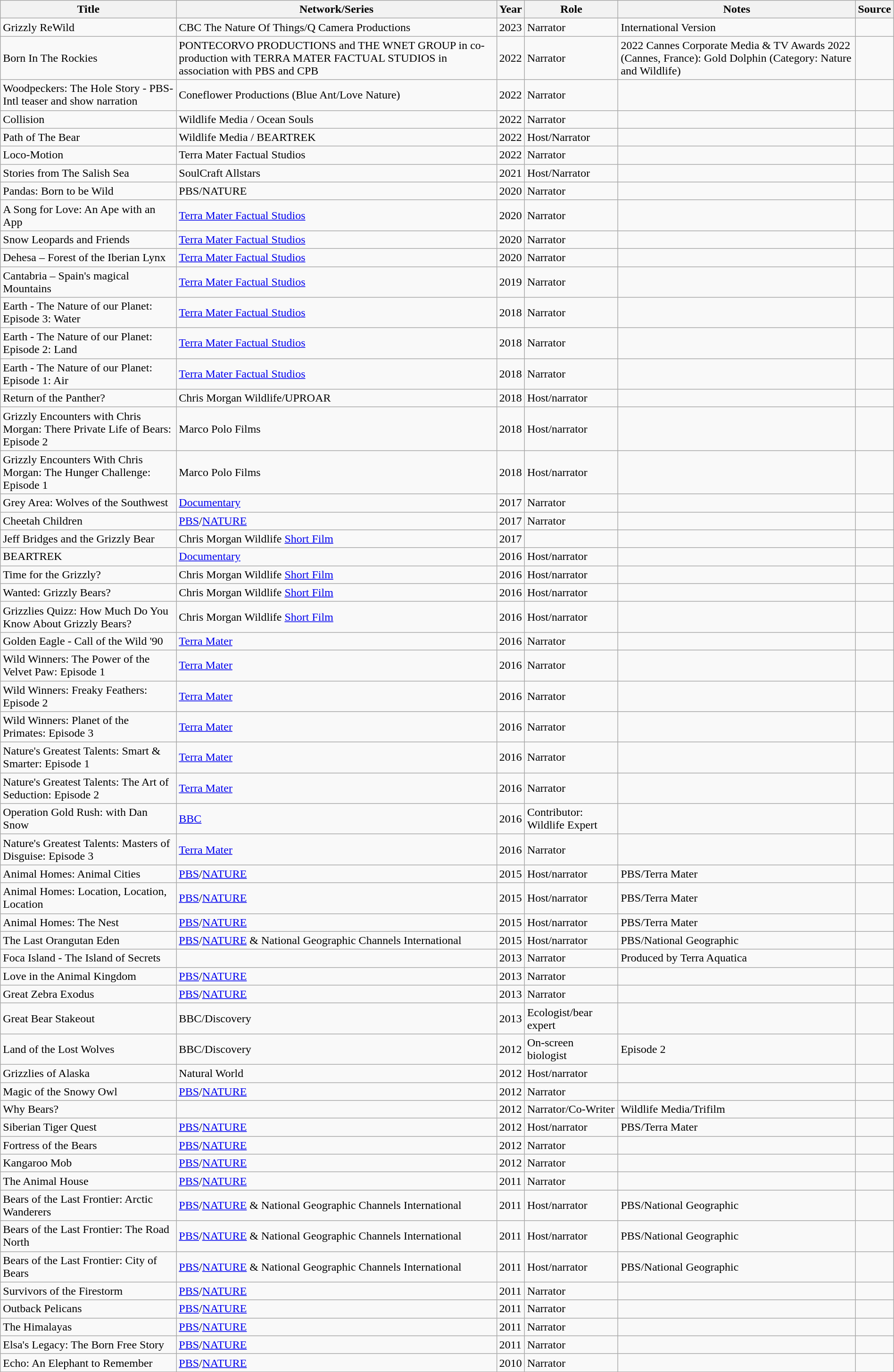<table class="wikitable" width="100%">
<tr>
<th>Title</th>
<th>Network/Series</th>
<th>Year</th>
<th>Role</th>
<th>Notes</th>
<th>Source</th>
</tr>
<tr>
<td>Grizzly ReWild</td>
<td>CBC The Nature Of Things/Q Camera Productions</td>
<td>2023</td>
<td>Narrator</td>
<td>International Version</td>
<td></td>
</tr>
<tr>
<td>Born In The Rockies</td>
<td>PONTECORVO PRODUCTIONS and THE WNET GROUP in co-production with TERRA MATER FACTUAL STUDIOS in association with PBS and CPB</td>
<td>2022</td>
<td>Narrator</td>
<td>2022 Cannes Corporate Media & TV Awards 2022 (Cannes, France): Gold Dolphin (Category: Nature and Wildlife)</td>
<td></td>
</tr>
<tr>
<td>Woodpeckers: The Hole Story - PBS-  Intl teaser and show narration</td>
<td>Coneflower Productions (Blue Ant/Love Nature)</td>
<td>2022</td>
<td>Narrator</td>
<td></td>
<td></td>
</tr>
<tr>
<td>Collision</td>
<td>Wildlife Media / Ocean Souls</td>
<td>2022</td>
<td>Narrator</td>
<td></td>
<td></td>
</tr>
<tr>
<td>Path of The Bear</td>
<td>Wildlife Media / BEARTREK</td>
<td>2022</td>
<td>Host/Narrator</td>
<td></td>
<td></td>
</tr>
<tr>
<td>Loco-Motion</td>
<td>Terra Mater Factual Studios</td>
<td>2022</td>
<td>Narrator</td>
<td></td>
<td></td>
</tr>
<tr>
<td>Stories from The Salish Sea</td>
<td>SoulCraft Allstars</td>
<td>2021</td>
<td>Host/Narrator</td>
<td></td>
<td></td>
</tr>
<tr>
<td>Pandas: Born to be Wild</td>
<td>PBS/NATURE</td>
<td>2020</td>
<td>Narrator</td>
<td></td>
<td></td>
</tr>
<tr>
<td>A Song for Love: An Ape with an App</td>
<td><a href='#'>Terra Mater Factual Studios</a></td>
<td>2020</td>
<td>Narrator</td>
<td></td>
<td></td>
</tr>
<tr>
<td>Snow Leopards and Friends</td>
<td><a href='#'>Terra Mater Factual Studios</a></td>
<td>2020</td>
<td>Narrator</td>
<td></td>
<td></td>
</tr>
<tr>
<td>Dehesa – Forest of the Iberian Lynx</td>
<td><a href='#'>Terra Mater Factual Studios</a></td>
<td>2020</td>
<td>Narrator</td>
<td></td>
<td></td>
</tr>
<tr>
<td>Cantabria – Spain's magical Mountains</td>
<td><a href='#'>Terra Mater Factual Studios</a></td>
<td>2019</td>
<td>Narrator</td>
<td></td>
<td></td>
</tr>
<tr>
<td>Earth - The Nature of our Planet: Episode 3: Water</td>
<td><a href='#'>Terra Mater Factual Studios</a></td>
<td>2018</td>
<td>Narrator</td>
<td></td>
<td></td>
</tr>
<tr>
<td>Earth - The Nature of our Planet: Episode 2: Land</td>
<td><a href='#'>Terra Mater Factual Studios</a></td>
<td>2018</td>
<td>Narrator</td>
<td></td>
<td></td>
</tr>
<tr>
<td>Earth - The Nature of our Planet: Episode 1: Air</td>
<td><a href='#'>Terra Mater Factual Studios</a></td>
<td>2018</td>
<td>Narrator</td>
<td></td>
<td></td>
</tr>
<tr>
<td>Return of the Panther?</td>
<td>Chris Morgan Wildlife/UPROAR</td>
<td>2018</td>
<td>Host/narrator</td>
<td></td>
<td></td>
</tr>
<tr>
<td>Grizzly Encounters with Chris Morgan: There Private Life of Bears: Episode 2</td>
<td>Marco Polo Films</td>
<td>2018</td>
<td>Host/narrator</td>
<td></td>
<td></td>
</tr>
<tr>
<td>Grizzly Encounters With Chris Morgan: The Hunger Challenge: Episode 1</td>
<td>Marco Polo Films</td>
<td>2018</td>
<td>Host/narrator</td>
<td></td>
<td></td>
</tr>
<tr>
<td>Grey Area: Wolves of the Southwest</td>
<td><a href='#'>Documentary</a></td>
<td>2017</td>
<td>Narrator</td>
<td></td>
<td></td>
</tr>
<tr>
<td>Cheetah Children</td>
<td><a href='#'>PBS</a>/<a href='#'>NATURE</a></td>
<td>2017</td>
<td>Narrator</td>
<td></td>
<td></td>
</tr>
<tr>
<td>Jeff Bridges and the Grizzly Bear</td>
<td>Chris Morgan Wildlife <a href='#'>Short Film</a></td>
<td>2017</td>
<td></td>
<td></td>
<td></td>
</tr>
<tr>
<td>BEARTREK</td>
<td><a href='#'>Documentary</a></td>
<td>2016</td>
<td>Host/narrator</td>
<td></td>
<td></td>
</tr>
<tr>
<td>Time for the Grizzly?</td>
<td>Chris Morgan Wildlife <a href='#'>Short Film</a></td>
<td>2016</td>
<td>Host/narrator</td>
<td></td>
<td></td>
</tr>
<tr>
<td>Wanted: Grizzly Bears?</td>
<td>Chris Morgan Wildlife <a href='#'>Short Film</a></td>
<td>2016</td>
<td>Host/narrator</td>
<td></td>
<td><br></td>
</tr>
<tr>
<td>Grizzlies Quizz: How Much Do You Know About Grizzly Bears?</td>
<td>Chris Morgan Wildlife <a href='#'>Short Film</a></td>
<td>2016</td>
<td>Host/narrator</td>
<td></td>
<td><br></td>
</tr>
<tr>
<td>Golden Eagle - Call of the Wild '90</td>
<td><a href='#'>Terra Mater</a></td>
<td>2016</td>
<td>Narrator</td>
<td></td>
<td></td>
</tr>
<tr>
<td>Wild Winners: The Power of the Velvet Paw: Episode 1</td>
<td><a href='#'>Terra Mater</a></td>
<td>2016</td>
<td>Narrator</td>
<td></td>
<td></td>
</tr>
<tr>
<td>Wild Winners: Freaky Feathers: Episode 2</td>
<td><a href='#'>Terra Mater</a></td>
<td>2016</td>
<td>Narrator</td>
<td></td>
<td></td>
</tr>
<tr>
<td>Wild Winners: Planet of the Primates: Episode 3</td>
<td><a href='#'>Terra Mater</a></td>
<td>2016</td>
<td>Narrator</td>
<td></td>
<td></td>
</tr>
<tr>
<td>Nature's Greatest Talents: Smart & Smarter: Episode 1</td>
<td><a href='#'>Terra Mater</a></td>
<td>2016</td>
<td>Narrator</td>
<td></td>
<td></td>
</tr>
<tr>
<td>Nature's Greatest Talents: The Art of Seduction: Episode 2</td>
<td><a href='#'>Terra Mater</a></td>
<td>2016</td>
<td>Narrator</td>
<td></td>
<td></td>
</tr>
<tr>
<td>Operation Gold Rush: with Dan Snow</td>
<td><a href='#'>BBC</a></td>
<td>2016</td>
<td>Contributor: Wildlife Expert</td>
<td></td>
<td></td>
</tr>
<tr>
<td>Nature's Greatest Talents: Masters of Disguise: Episode 3</td>
<td><a href='#'>Terra Mater</a></td>
<td>2016</td>
<td>Narrator</td>
<td></td>
<td></td>
</tr>
<tr>
<td>Animal Homes: Animal Cities</td>
<td><a href='#'>PBS</a>/<a href='#'>NATURE</a></td>
<td>2015</td>
<td>Host/narrator</td>
<td>PBS/Terra Mater</td>
<td></td>
</tr>
<tr>
<td>Animal Homes: Location, Location, Location</td>
<td><a href='#'>PBS</a>/<a href='#'>NATURE</a></td>
<td>2015</td>
<td>Host/narrator</td>
<td>PBS/Terra Mater</td>
<td></td>
</tr>
<tr>
<td>Animal Homes: The Nest</td>
<td><a href='#'>PBS</a>/<a href='#'>NATURE</a></td>
<td>2015</td>
<td>Host/narrator</td>
<td>PBS/Terra Mater</td>
<td></td>
</tr>
<tr>
<td>The Last Orangutan Eden</td>
<td><a href='#'>PBS</a>/<a href='#'>NATURE</a> & National Geographic Channels International</td>
<td>2015</td>
<td>Host/narrator</td>
<td>PBS/National Geographic</td>
<td></td>
</tr>
<tr>
<td>Foca Island - The Island of Secrets</td>
<td></td>
<td>2013</td>
<td>Narrator</td>
<td>Produced by Terra Aquatica</td>
<td></td>
</tr>
<tr>
<td>Love in the Animal Kingdom</td>
<td><a href='#'>PBS</a>/<a href='#'>NATURE</a></td>
<td>2013</td>
<td>Narrator</td>
<td></td>
<td></td>
</tr>
<tr>
<td>Great Zebra Exodus</td>
<td><a href='#'>PBS</a>/<a href='#'>NATURE</a></td>
<td>2013</td>
<td>Narrator</td>
<td></td>
<td></td>
</tr>
<tr>
<td>Great Bear Stakeout</td>
<td>BBC/Discovery</td>
<td>2013</td>
<td>Ecologist/bear expert</td>
<td></td>
<td></td>
</tr>
<tr>
<td>Land of the Lost Wolves</td>
<td>BBC/Discovery</td>
<td>2012</td>
<td>On-screen biologist</td>
<td>Episode 2</td>
<td></td>
</tr>
<tr>
<td>Grizzlies of Alaska</td>
<td>Natural World</td>
<td>2012</td>
<td>Host/narrator</td>
<td></td>
<td></td>
</tr>
<tr>
<td>Magic of the Snowy Owl</td>
<td><a href='#'>PBS</a>/<a href='#'>NATURE</a></td>
<td>2012</td>
<td>Narrator</td>
<td></td>
<td></td>
</tr>
<tr>
<td>Why Bears?</td>
<td></td>
<td>2012</td>
<td>Narrator/Co-Writer</td>
<td>Wildlife Media/Trifilm</td>
<td></td>
</tr>
<tr>
<td>Siberian Tiger Quest</td>
<td><a href='#'>PBS</a>/<a href='#'>NATURE</a></td>
<td>2012</td>
<td>Host/narrator</td>
<td>PBS/Terra Mater</td>
<td></td>
</tr>
<tr>
<td>Fortress of the Bears</td>
<td><a href='#'>PBS</a>/<a href='#'>NATURE</a></td>
<td>2012</td>
<td>Narrator</td>
<td></td>
<td></td>
</tr>
<tr>
<td>Kangaroo Mob</td>
<td><a href='#'>PBS</a>/<a href='#'>NATURE</a></td>
<td>2012</td>
<td>Narrator</td>
<td></td>
<td></td>
</tr>
<tr>
<td>The Animal House</td>
<td><a href='#'>PBS</a>/<a href='#'>NATURE</a></td>
<td>2011</td>
<td>Narrator</td>
<td></td>
<td></td>
</tr>
<tr>
<td>Bears of the Last Frontier: Arctic Wanderers</td>
<td><a href='#'>PBS</a>/<a href='#'>NATURE</a> & National Geographic Channels International</td>
<td>2011</td>
<td>Host/narrator</td>
<td>PBS/National Geographic</td>
<td></td>
</tr>
<tr>
<td>Bears of the Last Frontier: The Road North</td>
<td><a href='#'>PBS</a>/<a href='#'>NATURE</a> & National Geographic Channels International</td>
<td>2011</td>
<td>Host/narrator</td>
<td>PBS/National Geographic</td>
<td></td>
</tr>
<tr>
<td>Bears of the Last Frontier: City of Bears</td>
<td><a href='#'>PBS</a>/<a href='#'>NATURE</a> & National Geographic Channels International</td>
<td>2011</td>
<td>Host/narrator</td>
<td>PBS/National Geographic</td>
<td></td>
</tr>
<tr>
<td>Survivors of the Firestorm</td>
<td><a href='#'>PBS</a>/<a href='#'>NATURE</a></td>
<td>2011</td>
<td>Narrator</td>
<td></td>
<td></td>
</tr>
<tr>
<td>Outback Pelicans</td>
<td><a href='#'>PBS</a>/<a href='#'>NATURE</a></td>
<td>2011</td>
<td>Narrator</td>
<td></td>
<td></td>
</tr>
<tr>
<td>The Himalayas</td>
<td><a href='#'>PBS</a>/<a href='#'>NATURE</a></td>
<td>2011</td>
<td>Narrator</td>
<td></td>
<td></td>
</tr>
<tr>
<td>Elsa's Legacy: The Born Free Story</td>
<td><a href='#'>PBS</a>/<a href='#'>NATURE</a></td>
<td>2011</td>
<td>Narrator</td>
<td></td>
<td></td>
</tr>
<tr>
<td>Echo: An Elephant to Remember</td>
<td><a href='#'>PBS</a>/<a href='#'>NATURE</a></td>
<td>2010</td>
<td>Narrator</td>
<td></td>
<td></td>
</tr>
</table>
